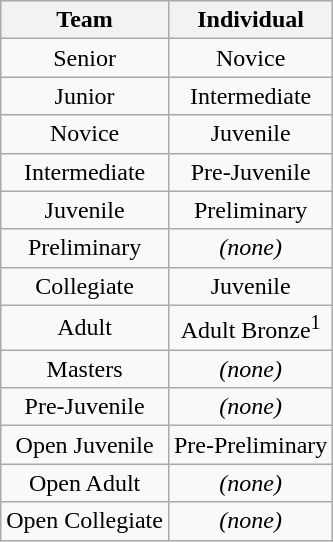<table class="wikitable" style="text-align: center;">
<tr style="background:#EFEFEF">
<th>Team</th>
<th>Individual</th>
</tr>
<tr>
<td>Senior</td>
<td>Novice</td>
</tr>
<tr>
<td>Junior</td>
<td>Intermediate</td>
</tr>
<tr>
<td>Novice</td>
<td>Juvenile</td>
</tr>
<tr>
<td>Intermediate</td>
<td>Pre-Juvenile</td>
</tr>
<tr>
<td>Juvenile</td>
<td>Preliminary</td>
</tr>
<tr>
<td>Preliminary</td>
<td><em>(none)</em></td>
</tr>
<tr>
<td>Collegiate</td>
<td>Juvenile</td>
</tr>
<tr>
<td>Adult</td>
<td>Adult Bronze<sup>1</sup></td>
</tr>
<tr>
<td>Masters</td>
<td><em>(none)</em></td>
</tr>
<tr>
<td>Pre-Juvenile</td>
<td><em>(none)</em></td>
</tr>
<tr>
<td>Open Juvenile</td>
<td>Pre-Preliminary</td>
</tr>
<tr>
<td>Open Adult</td>
<td><em>(none)</em></td>
</tr>
<tr>
<td>Open Collegiate</td>
<td><em>(none)</em></td>
</tr>
</table>
